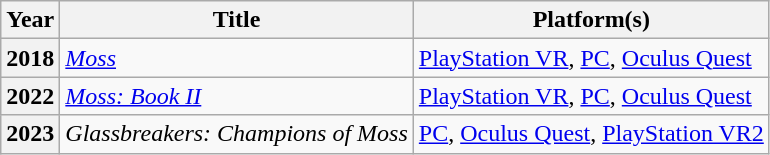<table class="wikitable sortable plainrowheaders">
<tr>
<th scope="col">Year</th>
<th scope="col">Title</th>
<th scope="col">Platform(s)</th>
</tr>
<tr>
<th scope="row">2018</th>
<td><em><a href='#'>Moss</a></em></td>
<td><a href='#'>PlayStation VR</a>, <a href='#'>PC</a>, <a href='#'>Oculus Quest</a></td>
</tr>
<tr>
<th scope="row">2022</th>
<td><em><a href='#'>Moss: Book II</a></em></td>
<td><a href='#'>PlayStation VR</a>, <a href='#'>PC</a>, <a href='#'>Oculus Quest</a></td>
</tr>
<tr>
<th scope="row">2023</th>
<td><em>Glassbreakers: Champions of Moss</em></td>
<td><a href='#'>PC</a>, <a href='#'>Oculus Quest</a>, <a href='#'>PlayStation VR2</a></td>
</tr>
</table>
